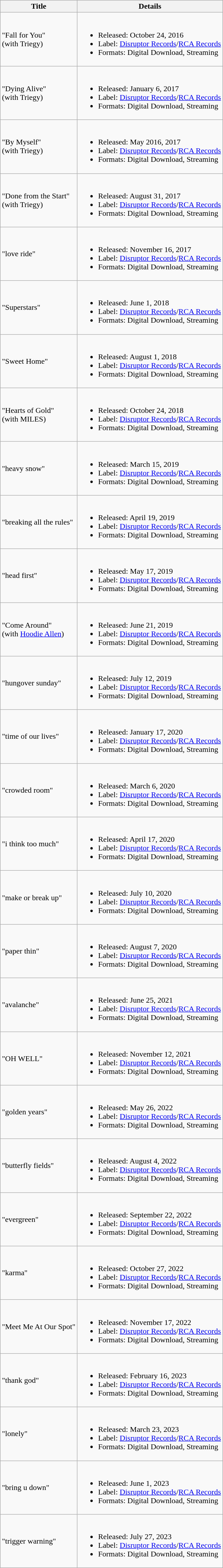<table class="wikitable">
<tr>
<th>Title</th>
<th>Details</th>
</tr>
<tr>
<td>"Fall for You"<br>(with Triegy)</td>
<td><br><ul><li>Released: October 24, 2016</li><li>Label: <a href='#'>Disruptor Records</a>/<a href='#'>RCA Records</a></li><li>Formats: Digital Download, Streaming</li></ul></td>
</tr>
<tr>
<td>"Dying Alive"<br>(with Triegy)</td>
<td><br><ul><li>Released: January 6, 2017</li><li>Label: <a href='#'>Disruptor Records</a>/<a href='#'>RCA Records</a></li><li>Formats: Digital Download, Streaming</li></ul></td>
</tr>
<tr>
<td>"By Myself"<br>(with Triegy)</td>
<td><br><ul><li>Released: May 2016, 2017</li><li>Label: <a href='#'>Disruptor Records</a>/<a href='#'>RCA Records</a></li><li>Formats: Digital Download, Streaming</li></ul></td>
</tr>
<tr>
<td>"Done from the Start"<br>(with Triegy)</td>
<td><br><ul><li>Released: August 31, 2017</li><li>Label: <a href='#'>Disruptor Records</a>/<a href='#'>RCA Records</a></li><li>Formats: Digital Download, Streaming</li></ul></td>
</tr>
<tr>
<td>"love ride"</td>
<td><br><ul><li>Released: November 16, 2017</li><li>Label: <a href='#'>Disruptor Records</a>/<a href='#'>RCA Records</a></li><li>Formats: Digital Download, Streaming</li></ul></td>
</tr>
<tr>
<td>"Superstars"</td>
<td><br><ul><li>Released: June 1, 2018</li><li>Label: <a href='#'>Disruptor Records</a>/<a href='#'>RCA Records</a></li><li>Formats: Digital Download, Streaming</li></ul></td>
</tr>
<tr>
<td>"Sweet Home"</td>
<td><br><ul><li>Released: August 1, 2018</li><li>Label: <a href='#'>Disruptor Records</a>/<a href='#'>RCA Records</a></li><li>Formats: Digital Download, Streaming</li></ul></td>
</tr>
<tr>
<td>"Hearts of Gold"<br>(with MILES)</td>
<td><br><ul><li>Released: October 24, 2018</li><li>Label: <a href='#'>Disruptor Records</a>/<a href='#'>RCA Records</a></li><li>Formats: Digital Download, Streaming</li></ul></td>
</tr>
<tr>
<td>"heavy snow"</td>
<td><br><ul><li>Released: March 15, 2019</li><li>Label: <a href='#'>Disruptor Records</a>/<a href='#'>RCA Records</a></li><li>Formats: Digital Download, Streaming</li></ul></td>
</tr>
<tr>
<td>"breaking all the rules"</td>
<td><br><ul><li>Released: April 19, 2019</li><li>Label: <a href='#'>Disruptor Records</a>/<a href='#'>RCA Records</a></li><li>Formats: Digital Download, Streaming</li></ul></td>
</tr>
<tr>
<td>"head first"</td>
<td><br><ul><li>Released: May 17, 2019</li><li>Label: <a href='#'>Disruptor Records</a>/<a href='#'>RCA Records</a></li><li>Formats: Digital Download, Streaming</li></ul></td>
</tr>
<tr>
<td>"Come Around"<br>(with <a href='#'>Hoodie Allen</a>)</td>
<td><br><ul><li>Released: June 21, 2019</li><li>Label: <a href='#'>Disruptor Records</a>/<a href='#'>RCA Records</a></li><li>Formats: Digital Download, Streaming</li></ul></td>
</tr>
<tr>
<td>"hungover sunday"</td>
<td><br><ul><li>Released: July 12, 2019</li><li>Label: <a href='#'>Disruptor Records</a>/<a href='#'>RCA Records</a></li><li>Formats: Digital Download, Streaming</li></ul></td>
</tr>
<tr>
<td>"time of our lives"</td>
<td><br><ul><li>Released: January 17, 2020</li><li>Label: <a href='#'>Disruptor Records</a>/<a href='#'>RCA Records</a></li><li>Formats: Digital Download, Streaming</li></ul></td>
</tr>
<tr>
<td>"crowded room"</td>
<td><br><ul><li>Released: March 6, 2020</li><li>Label: <a href='#'>Disruptor Records</a>/<a href='#'>RCA Records</a></li><li>Formats: Digital Download, Streaming</li></ul></td>
</tr>
<tr>
<td>"i think too much"</td>
<td><br><ul><li>Released: April 17, 2020</li><li>Label: <a href='#'>Disruptor Records</a>/<a href='#'>RCA Records</a></li><li>Formats: Digital Download, Streaming</li></ul></td>
</tr>
<tr>
<td>"make or break up"</td>
<td><br><ul><li>Released: July 10, 2020</li><li>Label: <a href='#'>Disruptor Records</a>/<a href='#'>RCA Records</a></li><li>Formats: Digital Download, Streaming</li></ul></td>
</tr>
<tr>
<td>"paper thin"</td>
<td><br><ul><li>Released: August 7, 2020</li><li>Label: <a href='#'>Disruptor Records</a>/<a href='#'>RCA Records</a></li><li>Formats: Digital Download, Streaming</li></ul></td>
</tr>
<tr>
<td>"avalanche"</td>
<td><br><ul><li>Released: June 25, 2021</li><li>Label: <a href='#'>Disruptor Records</a>/<a href='#'>RCA Records</a></li><li>Formats: Digital Download, Streaming</li></ul></td>
</tr>
<tr>
<td>"OH WELL"</td>
<td><br><ul><li>Released: November 12, 2021</li><li>Label: <a href='#'>Disruptor Records</a>/<a href='#'>RCA Records</a></li><li>Formats: Digital Download, Streaming</li></ul></td>
</tr>
<tr>
<td>"golden years"</td>
<td><br><ul><li>Released: May 26, 2022</li><li>Label: <a href='#'>Disruptor Records</a>/<a href='#'>RCA Records</a></li><li>Formats: Digital Download, Streaming</li></ul></td>
</tr>
<tr>
<td>"butterfly fields"</td>
<td><br><ul><li>Released: August 4, 2022</li><li>Label: <a href='#'>Disruptor Records</a>/<a href='#'>RCA Records</a></li><li>Formats: Digital Download, Streaming</li></ul></td>
</tr>
<tr>
<td>"evergreen"</td>
<td><br><ul><li>Released: September 22, 2022</li><li>Label: <a href='#'>Disruptor Records</a>/<a href='#'>RCA Records</a></li><li>Formats: Digital Download, Streaming</li></ul></td>
</tr>
<tr>
<td>"karma"</td>
<td><br><ul><li>Released: October 27, 2022</li><li>Label: <a href='#'>Disruptor Records</a>/<a href='#'>RCA Records</a></li><li>Formats: Digital Download, Streaming</li></ul></td>
</tr>
<tr>
<td>"Meet Me At Our Spot"</td>
<td><br><ul><li>Released: November 17, 2022</li><li>Label: <a href='#'>Disruptor Records</a>/<a href='#'>RCA Records</a></li><li>Formats: Digital Download, Streaming</li></ul></td>
</tr>
<tr>
<td>"thank god"</td>
<td><br><ul><li>Released: February 16, 2023</li><li>Label: <a href='#'>Disruptor Records</a>/<a href='#'>RCA Records</a></li><li>Formats: Digital Download, Streaming</li></ul></td>
</tr>
<tr>
<td>"lonely"</td>
<td><br><ul><li>Released: March 23, 2023</li><li>Label: <a href='#'>Disruptor Records</a>/<a href='#'>RCA Records</a></li><li>Formats: Digital Download, Streaming</li></ul></td>
</tr>
<tr>
<td>"bring u down"</td>
<td><br><ul><li>Released: June 1, 2023</li><li>Label: <a href='#'>Disruptor Records</a>/<a href='#'>RCA Records</a></li><li>Formats: Digital Download, Streaming</li></ul></td>
</tr>
<tr>
<td>"trigger warning"</td>
<td><br><ul><li>Released: July 27, 2023</li><li>Label: <a href='#'>Disruptor Records</a>/<a href='#'>RCA Records</a></li><li>Formats: Digital Download, Streaming</li></ul></td>
</tr>
</table>
